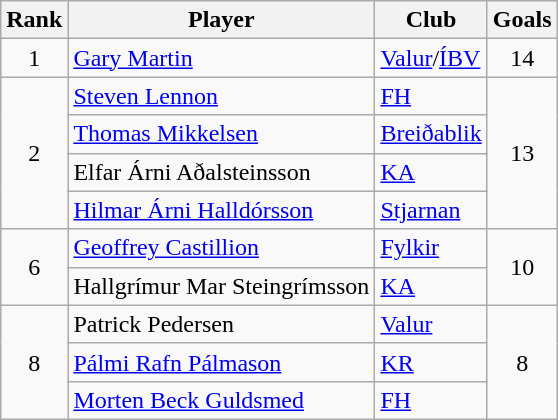<table class="wikitable sortable" style="text-align:center">
<tr>
<th>Rank</th>
<th>Player</th>
<th>Club</th>
<th>Goals</th>
</tr>
<tr>
<td rowspan=1>1</td>
<td align="left"> <a href='#'>Gary Martin</a></td>
<td align="left"><a href='#'>Valur</a>/<a href='#'>ÍBV</a></td>
<td rowspan=1>14</td>
</tr>
<tr>
<td rowspan=4>2</td>
<td align="left"> <a href='#'>Steven Lennon</a></td>
<td align="left"><a href='#'>FH</a></td>
<td rowspan=4>13</td>
</tr>
<tr>
<td align="left"> <a href='#'>Thomas Mikkelsen</a></td>
<td align="left"><a href='#'>Breiðablik</a></td>
</tr>
<tr>
<td align="left"> Elfar Árni Aðalsteinsson</td>
<td align="left"><a href='#'>KA</a></td>
</tr>
<tr>
<td align="left"> <a href='#'>Hilmar Árni Halldórsson</a></td>
<td align="left"><a href='#'>Stjarnan</a></td>
</tr>
<tr>
<td rowspan=2>6</td>
<td align="left"> <a href='#'>Geoffrey Castillion</a></td>
<td align="left"><a href='#'>Fylkir</a></td>
<td rowspan=2>10</td>
</tr>
<tr>
<td align="left"> Hallgrímur Mar Steingrímsson</td>
<td align="left"><a href='#'>KA</a></td>
</tr>
<tr>
<td rowspan=3>8</td>
<td align="left"> Patrick Pedersen</td>
<td align="left"><a href='#'>Valur</a></td>
<td rowspan=3>8</td>
</tr>
<tr>
<td align="left"> <a href='#'>Pálmi Rafn Pálmason</a></td>
<td align="left"><a href='#'>KR</a></td>
</tr>
<tr>
<td align="left"> <a href='#'>Morten Beck Guldsmed</a></td>
<td align="left"><a href='#'>FH</a></td>
</tr>
</table>
